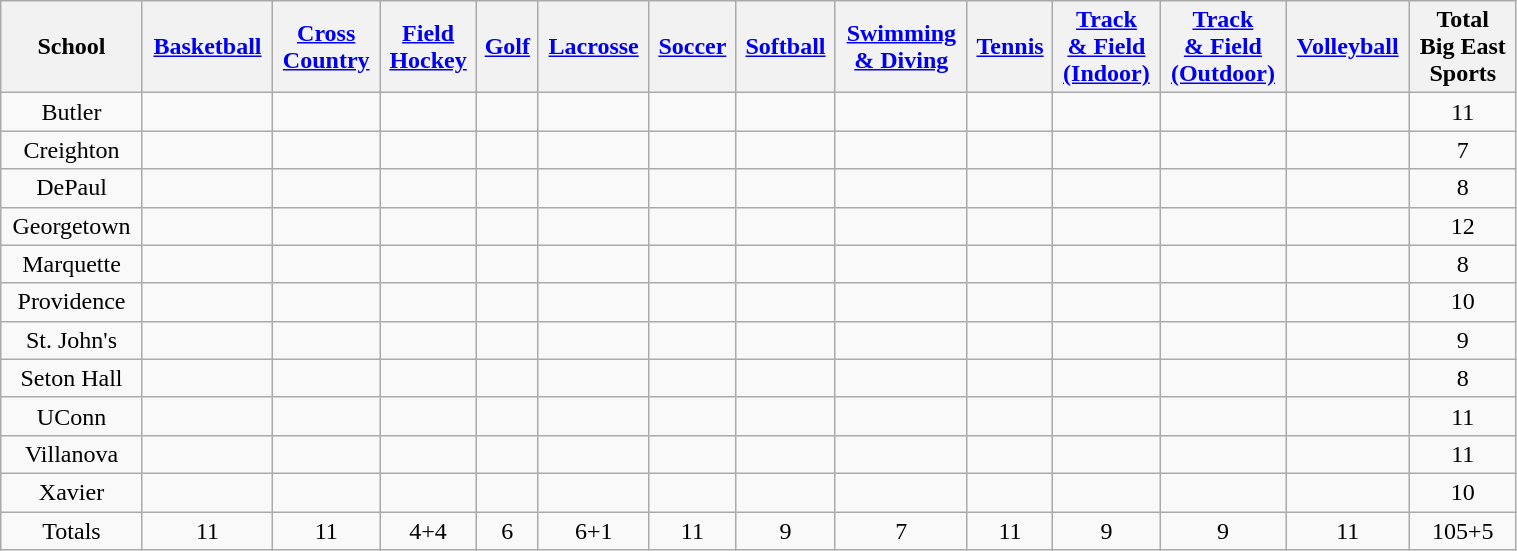<table class="wikitable" style="text-align:center; width:80%;">
<tr style="text-align:center">
<th>School</th>
<th><a href='#'>Basketball</a></th>
<th><a href='#'>Cross<br>Country</a></th>
<th><a href='#'>Field<br>Hockey</a></th>
<th><a href='#'>Golf</a></th>
<th><a href='#'>Lacrosse</a></th>
<th><a href='#'>Soccer</a></th>
<th><a href='#'>Softball</a></th>
<th><a href='#'>Swimming</a><br><a href='#'>& Diving</a></th>
<th><a href='#'>Tennis</a></th>
<th><a href='#'>Track<br>& Field<br>(Indoor)</a></th>
<th><a href='#'>Track<br>& Field<br>(Outdoor)</a></th>
<th><a href='#'>Volleyball</a></th>
<th>Total<br>Big East<br>Sports</th>
</tr>
<tr style="text-align:center">
<td>Butler</td>
<td></td>
<td></td>
<td></td>
<td></td>
<td></td>
<td></td>
<td></td>
<td></td>
<td></td>
<td></td>
<td></td>
<td></td>
<td>11</td>
</tr>
<tr style="text-align:center">
<td>Creighton</td>
<td></td>
<td></td>
<td></td>
<td></td>
<td></td>
<td></td>
<td></td>
<td></td>
<td></td>
<td></td>
<td></td>
<td></td>
<td>7</td>
</tr>
<tr style="text-align:center">
<td>DePaul</td>
<td></td>
<td></td>
<td></td>
<td></td>
<td></td>
<td></td>
<td></td>
<td></td>
<td></td>
<td></td>
<td></td>
<td></td>
<td>8</td>
</tr>
<tr style="text-align:center">
<td>Georgetown</td>
<td></td>
<td></td>
<td></td>
<td></td>
<td></td>
<td></td>
<td></td>
<td></td>
<td></td>
<td></td>
<td></td>
<td></td>
<td>12</td>
</tr>
<tr style="text-align:center">
<td>Marquette</td>
<td></td>
<td></td>
<td></td>
<td></td>
<td></td>
<td></td>
<td></td>
<td></td>
<td></td>
<td></td>
<td></td>
<td></td>
<td>8</td>
</tr>
<tr style="text-align:center">
<td>Providence</td>
<td></td>
<td></td>
<td></td>
<td></td>
<td></td>
<td></td>
<td></td>
<td></td>
<td></td>
<td></td>
<td></td>
<td></td>
<td>10</td>
</tr>
<tr style="text-align:center">
<td>St. John's</td>
<td></td>
<td></td>
<td></td>
<td></td>
<td></td>
<td></td>
<td></td>
<td></td>
<td></td>
<td></td>
<td></td>
<td></td>
<td>9</td>
</tr>
<tr style="text-align:center">
<td>Seton Hall</td>
<td></td>
<td></td>
<td></td>
<td></td>
<td></td>
<td></td>
<td></td>
<td></td>
<td></td>
<td></td>
<td></td>
<td></td>
<td>8</td>
</tr>
<tr style="text-align:center">
<td>UConn</td>
<td></td>
<td></td>
<td></td>
<td></td>
<td></td>
<td></td>
<td></td>
<td></td>
<td></td>
<td></td>
<td></td>
<td></td>
<td>11</td>
</tr>
<tr style="text-align:center">
<td>Villanova</td>
<td></td>
<td></td>
<td></td>
<td></td>
<td></td>
<td></td>
<td></td>
<td></td>
<td></td>
<td></td>
<td></td>
<td></td>
<td>11</td>
</tr>
<tr style="text-align:center">
<td>Xavier</td>
<td></td>
<td></td>
<td></td>
<td></td>
<td></td>
<td></td>
<td></td>
<td></td>
<td></td>
<td></td>
<td></td>
<td></td>
<td>10</td>
</tr>
<tr style="text-align:center">
<td>Totals</td>
<td>11</td>
<td>11</td>
<td>4+4</td>
<td>6</td>
<td>6+1</td>
<td>11</td>
<td>9</td>
<td>7</td>
<td>11</td>
<td>9</td>
<td>9</td>
<td>11</td>
<td>105+5</td>
</tr>
</table>
